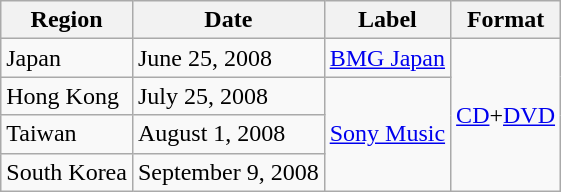<table class="wikitable">
<tr>
<th>Region</th>
<th>Date</th>
<th>Label</th>
<th>Format</th>
</tr>
<tr>
<td>Japan</td>
<td>June 25, 2008</td>
<td><a href='#'>BMG Japan</a></td>
<td rowspan="4"><a href='#'>CD</a>+<a href='#'>DVD</a></td>
</tr>
<tr>
<td>Hong Kong</td>
<td>July 25, 2008</td>
<td rowspan="3"><a href='#'>Sony Music</a></td>
</tr>
<tr>
<td>Taiwan</td>
<td>August 1, 2008</td>
</tr>
<tr>
<td>South Korea</td>
<td>September 9, 2008</td>
</tr>
</table>
